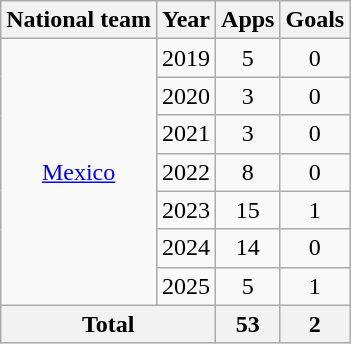<table class="wikitable" style="text-align:center">
<tr>
<th>National team</th>
<th>Year</th>
<th>Apps</th>
<th>Goals</th>
</tr>
<tr>
<td rowspan=7><a href='#'>Mexico</a></td>
<td>2019</td>
<td>5</td>
<td>0</td>
</tr>
<tr>
<td>2020</td>
<td>3</td>
<td>0</td>
</tr>
<tr>
<td>2021</td>
<td>3</td>
<td>0</td>
</tr>
<tr>
<td>2022</td>
<td>8</td>
<td>0</td>
</tr>
<tr>
<td>2023</td>
<td>15</td>
<td>1</td>
</tr>
<tr>
<td>2024</td>
<td>14</td>
<td>0</td>
</tr>
<tr>
<td>2025</td>
<td>5</td>
<td>1</td>
</tr>
<tr>
<th colspan=2>Total</th>
<th>53</th>
<th>2</th>
</tr>
</table>
